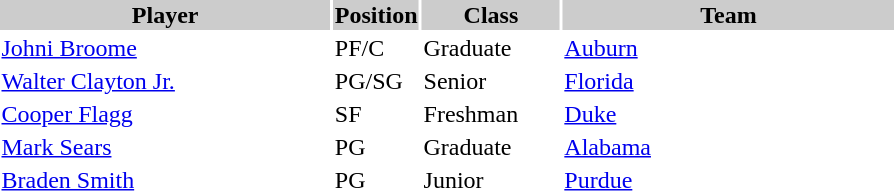<table style="width:600px" "border:'1' 'solid' 'gray'">
<tr>
<th style="background:#ccc; width:40%;">Player</th>
<th style="background:#ccc; width:4%;">Position</th>
<th style="background:#ccc; width:16%;">Class</th>
<th style="background:#ccc; width:40%;">Team</th>
</tr>
<tr>
<td><a href='#'>Johni Broome</a></td>
<td>PF/C</td>
<td>Graduate</td>
<td><a href='#'>Auburn</a></td>
</tr>
<tr>
<td><a href='#'>Walter Clayton Jr.</a></td>
<td>PG/SG</td>
<td>Senior</td>
<td><a href='#'>Florida</a></td>
</tr>
<tr>
<td><a href='#'>Cooper Flagg</a></td>
<td>SF</td>
<td>Freshman</td>
<td><a href='#'>Duke</a></td>
</tr>
<tr>
<td><a href='#'>Mark Sears</a></td>
<td>PG</td>
<td>Graduate</td>
<td><a href='#'>Alabama</a></td>
</tr>
<tr>
<td><a href='#'>Braden Smith</a></td>
<td>PG</td>
<td>Junior</td>
<td><a href='#'>Purdue</a></td>
</tr>
</table>
